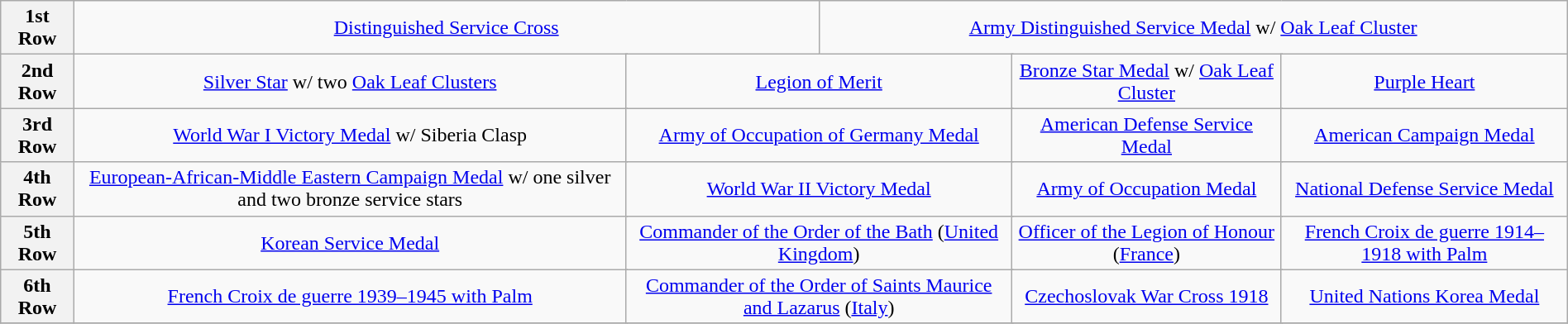<table class="wikitable" style="margin:1em auto; text-align:center;">
<tr>
<th>1st Row</th>
<td colspan="6"><a href='#'>Distinguished Service Cross</a></td>
<td colspan="10"><a href='#'>Army Distinguished Service Medal</a> w/ <a href='#'>Oak Leaf Cluster</a></td>
</tr>
<tr>
<th>2nd Row</th>
<td colspan="4"><a href='#'>Silver Star</a> w/ two <a href='#'>Oak Leaf Clusters</a></td>
<td colspan="4"><a href='#'>Legion of Merit</a></td>
<td colspan="4"><a href='#'>Bronze Star Medal</a> w/ <a href='#'>Oak Leaf Cluster</a></td>
<td colspan="4"><a href='#'>Purple Heart</a></td>
</tr>
<tr>
<th>3rd Row</th>
<td colspan="4"><a href='#'>World War I Victory Medal</a> w/ Siberia Clasp</td>
<td colspan="4"><a href='#'>Army of Occupation of Germany Medal</a></td>
<td colspan="4"><a href='#'>American Defense Service Medal</a></td>
<td colspan="4"><a href='#'>American Campaign Medal</a></td>
</tr>
<tr>
<th>4th Row</th>
<td colspan="4"><a href='#'>European-African-Middle Eastern Campaign Medal</a> w/ one silver and two bronze service stars</td>
<td colspan="4"><a href='#'>World War II Victory Medal</a></td>
<td colspan="4"><a href='#'>Army of Occupation Medal</a></td>
<td colspan="4"><a href='#'>National Defense Service Medal</a></td>
</tr>
<tr>
<th>5th Row</th>
<td colspan="4"><a href='#'>Korean Service Medal</a></td>
<td colspan="4"><a href='#'>Commander of the Order of the Bath</a> (<a href='#'>United Kingdom</a>)</td>
<td colspan="4"><a href='#'>Officer of the Legion of Honour</a> (<a href='#'>France</a>)</td>
<td colspan="4"><a href='#'>French Croix de guerre 1914–1918 with Palm</a></td>
</tr>
<tr>
<th>6th Row</th>
<td colspan="4"><a href='#'>French Croix de guerre 1939–1945 with Palm</a></td>
<td colspan="4"><a href='#'>Commander of the Order of Saints Maurice and Lazarus</a> (<a href='#'>Italy</a>)</td>
<td colspan="4"><a href='#'>Czechoslovak War Cross 1918</a></td>
<td colspan="4"><a href='#'>United Nations Korea Medal</a></td>
</tr>
<tr>
</tr>
</table>
